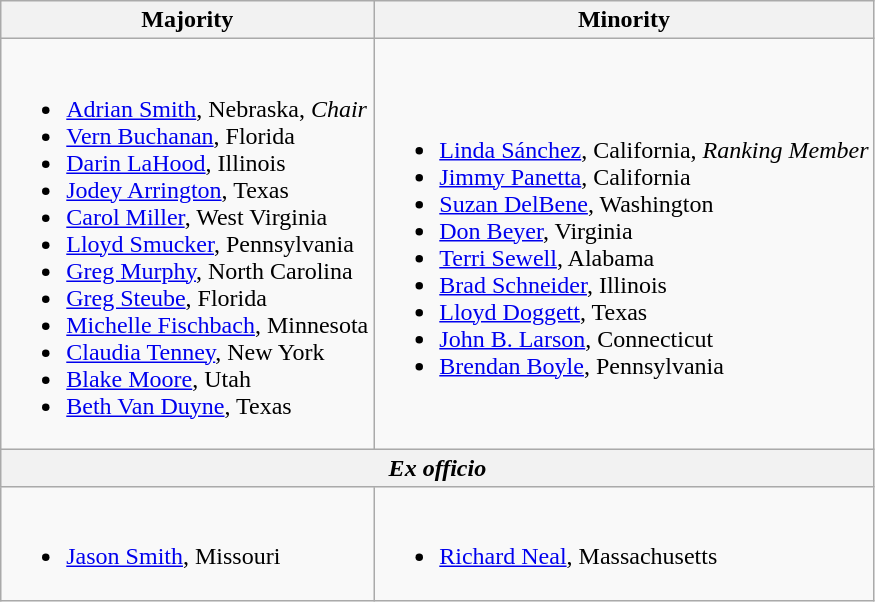<table class=wikitable>
<tr>
<th>Majority</th>
<th>Minority</th>
</tr>
<tr>
<td><br><ul><li><a href='#'>Adrian Smith</a>, Nebraska, <em>Chair</em></li><li><a href='#'>Vern Buchanan</a>, Florida</li><li><a href='#'>Darin LaHood</a>, Illinois</li><li><a href='#'>Jodey Arrington</a>, Texas</li><li><a href='#'>Carol Miller</a>, West Virginia</li><li><a href='#'>Lloyd Smucker</a>, Pennsylvania</li><li><a href='#'>Greg Murphy</a>, North Carolina</li><li><a href='#'>Greg Steube</a>, Florida</li><li><a href='#'>Michelle Fischbach</a>, Minnesota</li><li><a href='#'>Claudia Tenney</a>, New York</li><li><a href='#'>Blake Moore</a>, Utah</li><li><a href='#'>Beth Van Duyne</a>, Texas</li></ul></td>
<td><br><ul><li><a href='#'>Linda Sánchez</a>, California, <em>Ranking Member</em></li><li><a href='#'>Jimmy Panetta</a>, California</li><li><a href='#'>Suzan DelBene</a>, Washington</li><li><a href='#'>Don Beyer</a>, Virginia</li><li><a href='#'>Terri Sewell</a>, Alabama</li><li><a href='#'>Brad Schneider</a>, Illinois</li><li><a href='#'>Lloyd Doggett</a>, Texas</li><li><a href='#'>John B. Larson</a>, Connecticut</li><li><a href='#'>Brendan Boyle</a>, Pennsylvania</li></ul></td>
</tr>
<tr>
<th colspan=2><em>Ex officio</em></th>
</tr>
<tr>
<td><br><ul><li><a href='#'>Jason Smith</a>, Missouri</li></ul></td>
<td><br><ul><li><a href='#'>Richard Neal</a>, Massachusetts</li></ul></td>
</tr>
</table>
